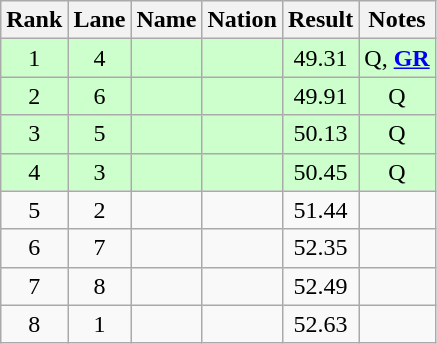<table class="wikitable" style="text-align:center">
<tr>
<th>Rank</th>
<th>Lane</th>
<th>Name</th>
<th>Nation</th>
<th>Result</th>
<th>Notes</th>
</tr>
<tr bgcolor="ccffcc">
<td>1</td>
<td>4</td>
<td align="left"></td>
<td align=left></td>
<td>49.31</td>
<td>Q, <strong><a href='#'>GR</a></strong></td>
</tr>
<tr bgcolor="ccffcc">
<td>2</td>
<td>6</td>
<td align="left"></td>
<td align=left></td>
<td>49.91</td>
<td>Q</td>
</tr>
<tr bgcolor="ccffcc">
<td>3</td>
<td>5</td>
<td align="left"></td>
<td align=left></td>
<td>50.13</td>
<td>Q</td>
</tr>
<tr bgcolor="ccffcc">
<td>4</td>
<td>3</td>
<td align="left"></td>
<td align=left></td>
<td>50.45</td>
<td>Q</td>
</tr>
<tr>
<td>5</td>
<td>2</td>
<td align="left"></td>
<td align=left></td>
<td>51.44</td>
<td></td>
</tr>
<tr>
<td>6</td>
<td>7</td>
<td align="left"></td>
<td align=left></td>
<td>52.35</td>
<td></td>
</tr>
<tr>
<td>7</td>
<td>8</td>
<td align="left"></td>
<td align=left></td>
<td>52.49</td>
<td></td>
</tr>
<tr>
<td>8</td>
<td>1</td>
<td align="left"></td>
<td align=left></td>
<td>52.63</td>
<td></td>
</tr>
</table>
